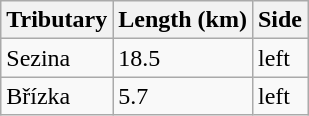<table class="wikitable">
<tr>
<th>Tributary</th>
<th>Length (km)</th>
<th>Side</th>
</tr>
<tr>
<td>Sezina</td>
<td>18.5</td>
<td>left</td>
</tr>
<tr>
<td>Břízka</td>
<td>5.7</td>
<td>left</td>
</tr>
</table>
